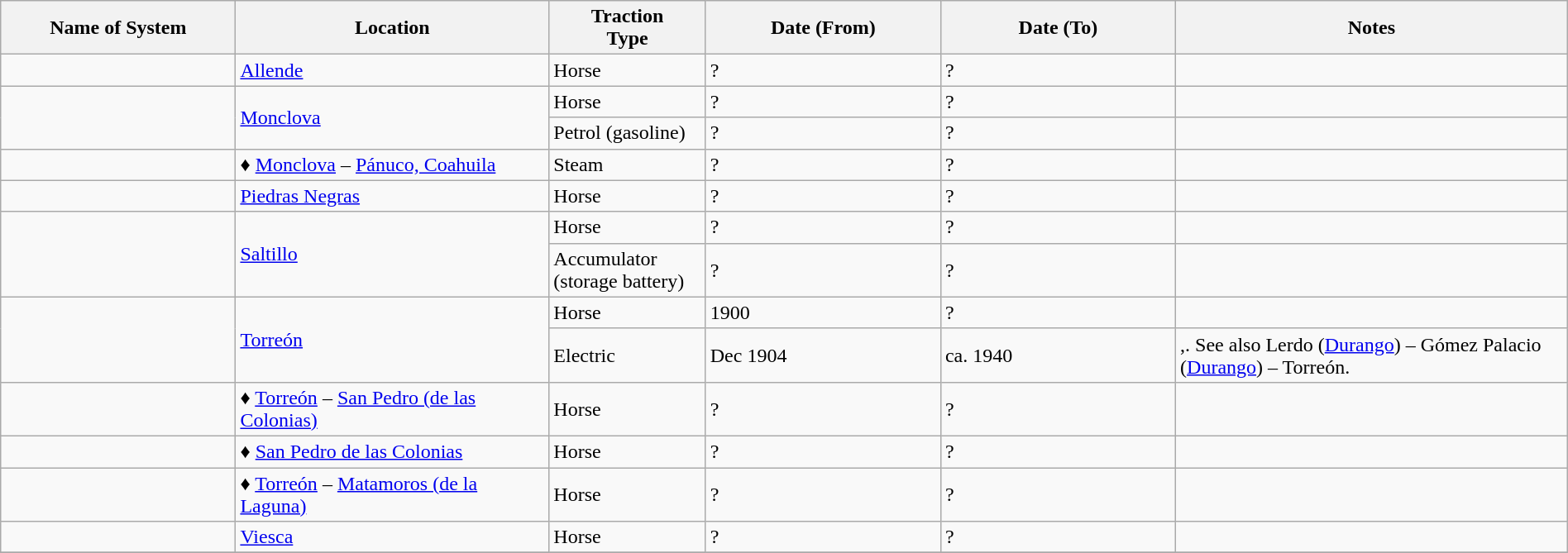<table class="wikitable" width=100%>
<tr>
<th width=15%>Name of System</th>
<th width=20%>Location</th>
<th width=10%>Traction<br>Type</th>
<th width=15%>Date (From)</th>
<th width=15%>Date (To)</th>
<th width=25%>Notes</th>
</tr>
<tr>
<td> </td>
<td><a href='#'>Allende</a></td>
<td>Horse</td>
<td>?</td>
<td>?</td>
<td> </td>
</tr>
<tr>
<td rowspan="2"> </td>
<td rowspan="2"><a href='#'>Monclova</a></td>
<td>Horse</td>
<td>?</td>
<td>?</td>
<td> </td>
</tr>
<tr>
<td>Petrol (gasoline)</td>
<td>?</td>
<td>?</td>
<td> </td>
</tr>
<tr>
<td> </td>
<td>♦ <a href='#'>Monclova</a> – <a href='#'>Pánuco, Coahuila</a></td>
<td>Steam</td>
<td>?</td>
<td>?</td>
<td> </td>
</tr>
<tr>
<td> </td>
<td><a href='#'>Piedras Negras</a></td>
<td>Horse</td>
<td>?</td>
<td>?</td>
<td> </td>
</tr>
<tr>
<td rowspan="2"> </td>
<td rowspan="2"><a href='#'>Saltillo</a></td>
<td>Horse</td>
<td>?</td>
<td>?</td>
<td> </td>
</tr>
<tr>
<td>Accumulator (storage battery)</td>
<td>?</td>
<td>?</td>
<td> </td>
</tr>
<tr>
<td rowspan="2"> </td>
<td rowspan="2"><a href='#'>Torreón</a></td>
<td>Horse</td>
<td>1900</td>
<td>?</td>
<td> </td>
</tr>
<tr>
<td>Electric</td>
<td>Dec 1904</td>
<td>ca. 1940</td>
<td>,. See also Lerdo (<a href='#'>Durango</a>) – Gómez Palacio (<a href='#'>Durango</a>) – Torreón.</td>
</tr>
<tr>
<td> </td>
<td>♦ <a href='#'>Torreón</a> – <a href='#'>San Pedro (de las Colonias)</a></td>
<td>Horse</td>
<td>?</td>
<td>?</td>
<td> </td>
</tr>
<tr>
<td> </td>
<td>♦ <a href='#'>San Pedro de las Colonias</a></td>
<td>Horse</td>
<td>?</td>
<td>?</td>
<td> </td>
</tr>
<tr>
<td> </td>
<td>♦ <a href='#'>Torreón</a> – <a href='#'>Matamoros (de la Laguna)</a></td>
<td>Horse</td>
<td>?</td>
<td>?</td>
<td> </td>
</tr>
<tr>
<td> </td>
<td><a href='#'>Viesca</a></td>
<td>Horse</td>
<td>?</td>
<td>?</td>
<td> </td>
</tr>
<tr>
</tr>
</table>
